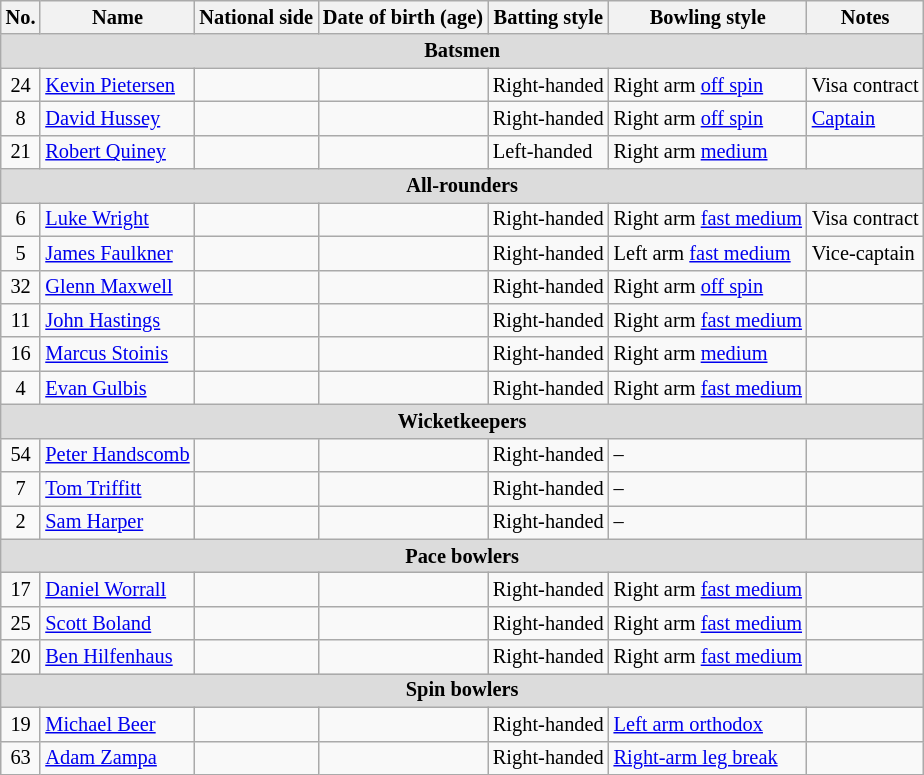<table class="wikitable"  style="font-size:85%;">
<tr>
<th>No.</th>
<th>Name</th>
<th>National side</th>
<th>Date of birth (age)</th>
<th>Batting style</th>
<th>Bowling style</th>
<th>Notes</th>
</tr>
<tr>
<th colspan="7"  style="background:#dcdcdc; text-align:center;">Batsmen</th>
</tr>
<tr>
<td style="text-align:center">24</td>
<td><a href='#'>Kevin Pietersen</a></td>
<td></td>
<td></td>
<td>Right-handed</td>
<td>Right arm <a href='#'>off spin</a></td>
<td>Visa contract</td>
</tr>
<tr>
<td style="text-align:center">8</td>
<td><a href='#'>David Hussey</a></td>
<td></td>
<td></td>
<td>Right-handed</td>
<td>Right arm <a href='#'>off spin</a></td>
<td><a href='#'>Captain</a></td>
</tr>
<tr>
<td style="text-align:center">21</td>
<td><a href='#'>Robert Quiney</a></td>
<td></td>
<td></td>
<td>Left-handed</td>
<td>Right arm <a href='#'>medium</a></td>
<td></td>
</tr>
<tr>
<th colspan="7"  style="background:#dcdcdc; text-align:center;">All-rounders</th>
</tr>
<tr>
<td style="text-align:center">6</td>
<td><a href='#'>Luke Wright</a></td>
<td></td>
<td></td>
<td>Right-handed</td>
<td>Right arm <a href='#'>fast medium</a></td>
<td>Visa contract</td>
</tr>
<tr>
<td style="text-align:center">5</td>
<td><a href='#'>James Faulkner</a></td>
<td></td>
<td></td>
<td>Right-handed</td>
<td>Left arm <a href='#'>fast medium</a></td>
<td>Vice-captain</td>
</tr>
<tr>
<td style="text-align:center">32</td>
<td><a href='#'>Glenn Maxwell</a></td>
<td></td>
<td></td>
<td>Right-handed</td>
<td>Right arm <a href='#'>off spin</a></td>
<td></td>
</tr>
<tr>
<td style="text-align:center">11</td>
<td><a href='#'>John Hastings</a></td>
<td></td>
<td></td>
<td>Right-handed</td>
<td>Right arm <a href='#'>fast medium</a></td>
<td></td>
</tr>
<tr>
<td style="text-align:center">16</td>
<td><a href='#'>Marcus Stoinis</a></td>
<td></td>
<td></td>
<td>Right-handed</td>
<td>Right arm <a href='#'>medium</a></td>
<td></td>
</tr>
<tr>
<td style="text-align:center">4</td>
<td><a href='#'>Evan Gulbis</a></td>
<td></td>
<td></td>
<td>Right-handed</td>
<td>Right arm <a href='#'>fast medium</a></td>
<td></td>
</tr>
<tr>
<th colspan="7"  style="background:#dcdcdc; text-align:center;">Wicketkeepers</th>
</tr>
<tr>
<td style="text-align:center">54</td>
<td><a href='#'>Peter Handscomb</a></td>
<td></td>
<td></td>
<td>Right-handed</td>
<td>–</td>
<td></td>
</tr>
<tr>
<td style="text-align:center">7</td>
<td><a href='#'>Tom Triffitt</a></td>
<td></td>
<td></td>
<td>Right-handed</td>
<td>–</td>
<td></td>
</tr>
<tr>
<td style="text-align:center">2</td>
<td><a href='#'>Sam Harper</a></td>
<td></td>
<td></td>
<td>Right-handed</td>
<td>–</td>
<td></td>
</tr>
<tr>
<th colspan="7"  style="background:#dcdcdc; text-align:center;">Pace bowlers</th>
</tr>
<tr>
<td style="text-align:center">17</td>
<td><a href='#'>Daniel Worrall</a></td>
<td></td>
<td></td>
<td>Right-handed</td>
<td>Right arm <a href='#'>fast medium</a></td>
<td></td>
</tr>
<tr>
<td style="text-align:center">25</td>
<td><a href='#'>Scott Boland</a></td>
<td></td>
<td></td>
<td>Right-handed</td>
<td>Right arm <a href='#'>fast medium</a></td>
<td></td>
</tr>
<tr>
<td style="text-align:center">20</td>
<td><a href='#'>Ben Hilfenhaus</a></td>
<td></td>
<td></td>
<td>Right-handed</td>
<td>Right arm <a href='#'>fast medium</a></td>
<td></td>
</tr>
<tr>
<th colspan="7"  style="background:#dcdcdc; text-align:center;">Spin bowlers</th>
</tr>
<tr>
<td style="text-align:center">19</td>
<td><a href='#'>Michael Beer</a></td>
<td></td>
<td></td>
<td>Right-handed</td>
<td><a href='#'>Left arm orthodox</a></td>
<td></td>
</tr>
<tr>
<td style="text-align:center">63</td>
<td><a href='#'>Adam Zampa</a></td>
<td></td>
<td></td>
<td>Right-handed</td>
<td><a href='#'>Right-arm leg break</a></td>
<td></td>
</tr>
</table>
